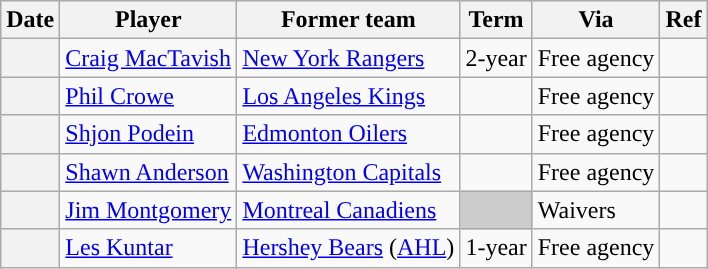<table class="wikitable plainrowheaders">
<tr style="background:#ddd; text-align:center;">
<th>Date</th>
<th>Player</th>
<th>Former team</th>
<th>Term</th>
<th>Via</th>
<th>Ref</th>
</tr>
<tr>
<th scope="row"></th>
<td><a href='#'>Craig MacTavish</a></td>
<td><a href='#'>New York Rangers</a></td>
<td>2-year</td>
<td>Free agency</td>
<td></td>
</tr>
<tr>
<th scope="row"></th>
<td><a href='#'>Phil Crowe</a></td>
<td><a href='#'>Los Angeles Kings</a></td>
<td></td>
<td>Free agency</td>
<td></td>
</tr>
<tr>
<th scope="row"></th>
<td><a href='#'>Shjon Podein</a></td>
<td><a href='#'>Edmonton Oilers</a></td>
<td></td>
<td>Free agency</td>
<td></td>
</tr>
<tr>
<th scope="row"></th>
<td><a href='#'>Shawn Anderson</a></td>
<td><a href='#'>Washington Capitals</a></td>
<td></td>
<td>Free agency</td>
<td></td>
</tr>
<tr>
<th scope="row"></th>
<td><a href='#'>Jim Montgomery</a></td>
<td><a href='#'>Montreal Canadiens</a></td>
<td style="background:#ccc"></td>
<td>Waivers</td>
<td></td>
</tr>
<tr>
<th scope="row"></th>
<td><a href='#'>Les Kuntar</a></td>
<td><a href='#'>Hershey Bears</a> (<a href='#'>AHL</a>)</td>
<td>1-year</td>
<td>Free agency</td>
<td></td>
</tr>
</table>
